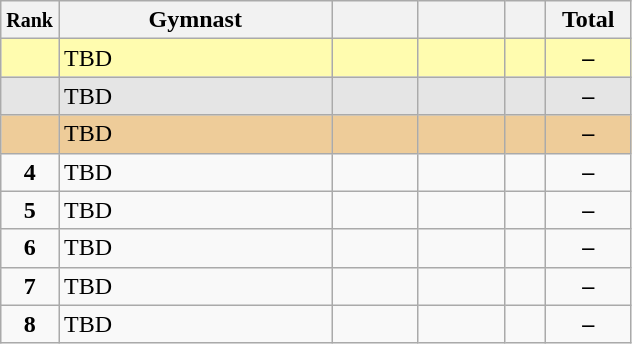<table class="wikitable sortable" style="text-align:center;">
<tr>
<th scope="col" style="width:15px;"><small>Rank</small></th>
<th scope="col" style="width:175px;">Gymnast</th>
<th scope="col" style="width:50px;"><small></small></th>
<th scope="col" style="width:50px;"><small></small></th>
<th scope="col" style="width:20px;"><small></small></th>
<th scope="col" style="width:50px;">Total</th>
</tr>
<tr style="background:#fffcaf;">
<td scope="row" style="text-align:center"><strong></strong></td>
<td style=text-align:left;">TBD</td>
<td></td>
<td></td>
<td></td>
<td><strong>–</strong></td>
</tr>
<tr style="background:#e5e5e5;">
<td scope="row" style="text-align:center"><strong></strong></td>
<td style=text-align:left;">TBD</td>
<td></td>
<td></td>
<td></td>
<td><strong>–</strong></td>
</tr>
<tr style="background:#ec9;">
<td scope="row" style="text-align:center"><strong></strong></td>
<td style=text-align:left;">TBD</td>
<td></td>
<td></td>
<td></td>
<td><strong>–</strong></td>
</tr>
<tr>
<td scope="row" style="text-align:center"><strong>4</strong></td>
<td style=text-align:left;">TBD</td>
<td></td>
<td></td>
<td></td>
<td><strong>–</strong></td>
</tr>
<tr>
<td scope="row" style="text-align:center"><strong>5</strong></td>
<td style=text-align:left;">TBD</td>
<td></td>
<td></td>
<td></td>
<td><strong>–</strong></td>
</tr>
<tr>
<td scope="row" style="text-align:center"><strong>6</strong></td>
<td style=text-align:left;">TBD</td>
<td></td>
<td></td>
<td></td>
<td><strong>–</strong></td>
</tr>
<tr>
<td scope="row" style="text-align:center"><strong>7</strong></td>
<td style=text-align:left;">TBD</td>
<td></td>
<td></td>
<td></td>
<td><strong>–</strong></td>
</tr>
<tr>
<td scope="row" style="text-align:center"><strong>8</strong></td>
<td style=text-align:left;">TBD</td>
<td></td>
<td></td>
<td></td>
<td><strong>–</strong></td>
</tr>
</table>
